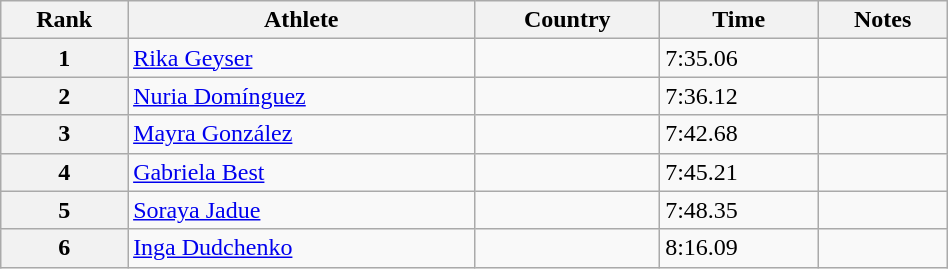<table class="wikitable sortable" width=50%>
<tr>
<th>Rank</th>
<th>Athlete</th>
<th>Country</th>
<th>Time</th>
<th>Notes</th>
</tr>
<tr>
<th>1</th>
<td><a href='#'>Rika Geyser</a></td>
<td></td>
<td>7:35.06</td>
<td></td>
</tr>
<tr>
<th>2</th>
<td><a href='#'>Nuria Domínguez</a></td>
<td></td>
<td>7:36.12</td>
<td></td>
</tr>
<tr>
<th>3</th>
<td><a href='#'>Mayra González</a></td>
<td></td>
<td>7:42.68</td>
<td></td>
</tr>
<tr>
<th>4</th>
<td><a href='#'>Gabriela Best</a></td>
<td></td>
<td>7:45.21</td>
<td></td>
</tr>
<tr>
<th>5</th>
<td><a href='#'>Soraya Jadue</a></td>
<td></td>
<td>7:48.35</td>
<td></td>
</tr>
<tr>
<th>6</th>
<td><a href='#'>Inga Dudchenko</a></td>
<td></td>
<td>8:16.09</td>
<td></td>
</tr>
</table>
